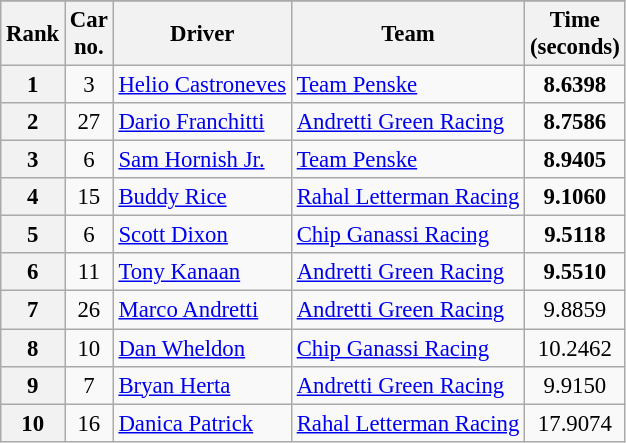<table class="wikitable" style="font-size:95%;">
<tr>
</tr>
<tr>
<th>Rank</th>
<th>Car<br>no.</th>
<th>Driver</th>
<th>Team</th>
<th>Time<br>(seconds)</th>
</tr>
<tr>
<th>1</th>
<td align="center">3</td>
<td><a href='#'>Helio Castroneves</a></td>
<td><a href='#'>Team Penske</a></td>
<td align=center><strong>8.6398</strong></td>
</tr>
<tr>
<th>2</th>
<td align="center">27</td>
<td><a href='#'>Dario Franchitti</a></td>
<td><a href='#'>Andretti Green Racing</a></td>
<td align=center><strong>8.7586</strong></td>
</tr>
<tr>
<th>3</th>
<td align="center">6</td>
<td><a href='#'>Sam Hornish Jr.</a></td>
<td><a href='#'>Team Penske</a></td>
<td align=center><strong>8.9405</strong></td>
</tr>
<tr>
<th>4</th>
<td align="center">15</td>
<td><a href='#'>Buddy Rice</a></td>
<td><a href='#'>Rahal Letterman Racing</a></td>
<td align=center><strong>9.1060</strong></td>
</tr>
<tr>
<th>5</th>
<td align="center">6</td>
<td><a href='#'>Scott Dixon</a></td>
<td><a href='#'>Chip Ganassi Racing</a></td>
<td align=center><strong>9.5118</strong></td>
</tr>
<tr>
<th>6</th>
<td align="center">11</td>
<td><a href='#'>Tony Kanaan</a></td>
<td><a href='#'>Andretti Green Racing</a></td>
<td align=center><strong>9.5510</strong></td>
</tr>
<tr>
<th>7</th>
<td align="center">26</td>
<td><a href='#'>Marco Andretti</a></td>
<td><a href='#'>Andretti Green Racing</a></td>
<td align=center>9.8859</td>
</tr>
<tr>
<th>8</th>
<td align="center">10</td>
<td><a href='#'>Dan Wheldon</a></td>
<td><a href='#'>Chip Ganassi Racing</a></td>
<td align=center>10.2462</td>
</tr>
<tr>
<th>9</th>
<td align="center">7</td>
<td><a href='#'>Bryan Herta</a></td>
<td><a href='#'>Andretti Green Racing</a></td>
<td align=center>9.9150</td>
</tr>
<tr>
<th>10</th>
<td align="center">16</td>
<td><a href='#'>Danica Patrick</a></td>
<td><a href='#'>Rahal Letterman Racing</a></td>
<td align=center>17.9074</td>
</tr>
</table>
